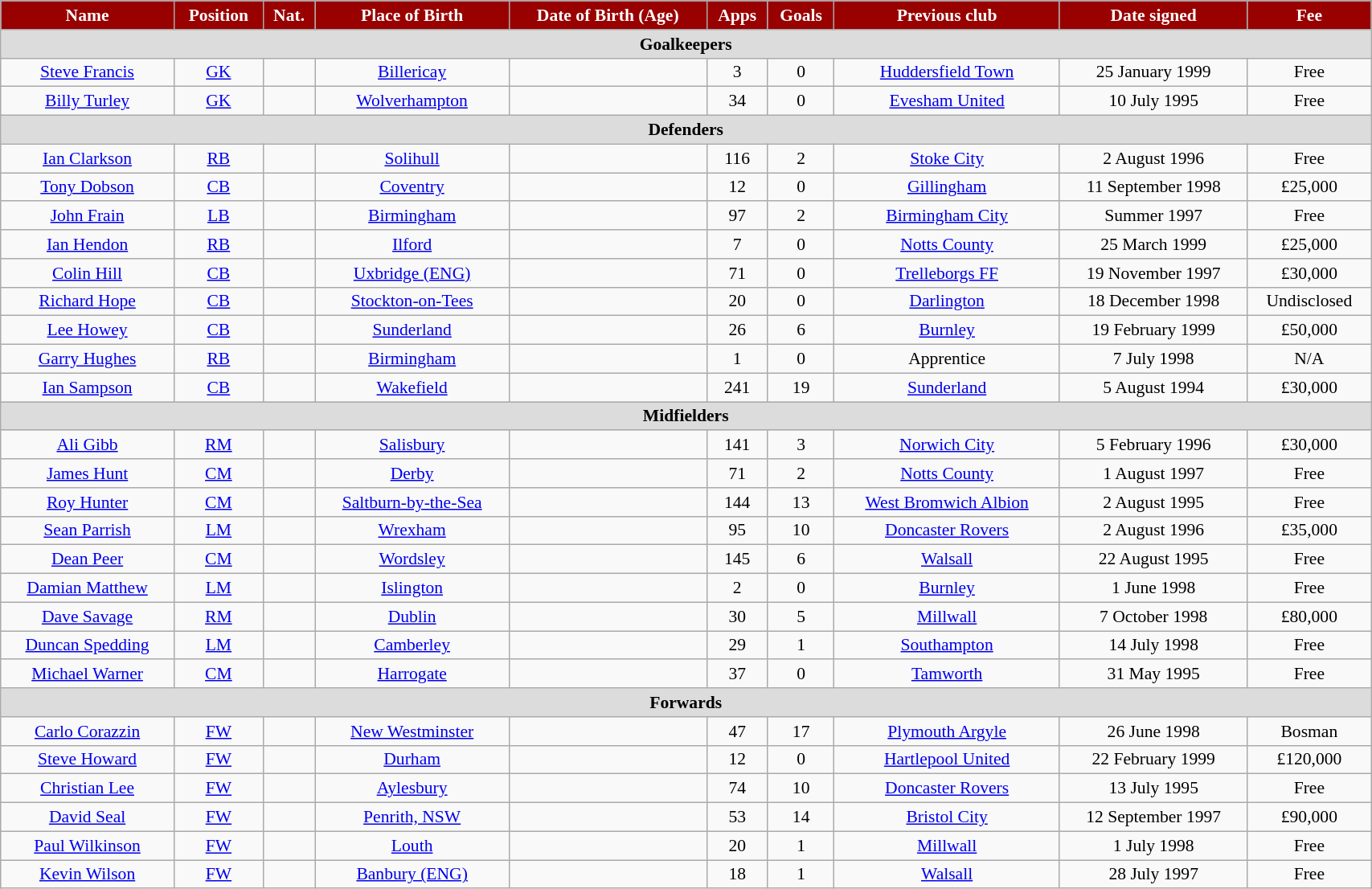<table class="wikitable" style="text-align:center; font-size:90%; width:90%;">
<tr>
<th style="background:#900; color:#FFF; text-align:center;">Name</th>
<th style="background:#900; color:#FFF; text-align:center;">Position</th>
<th style="background:#900; color:#FFF; text-align:center;">Nat.</th>
<th style="background:#900; color:#FFF; text-align:center;">Place of Birth</th>
<th style="background:#900; color:#FFF; text-align:center;">Date of Birth (Age)</th>
<th style="background:#900; color:#FFF; text-align:center;">Apps</th>
<th style="background:#900; color:#FFF; text-align:center;">Goals</th>
<th style="background:#900; color:#FFF; text-align:center;">Previous club</th>
<th style="background:#900; color:#FFF; text-align:center;">Date signed</th>
<th style="background:#900; color:#FFF; text-align:center;">Fee</th>
</tr>
<tr>
<th colspan="12" style="background:#dcdcdc; text-align:center;">Goalkeepers</th>
</tr>
<tr>
<td><a href='#'>Steve Francis</a></td>
<td><a href='#'>GK</a></td>
<td></td>
<td><a href='#'>Billericay</a></td>
<td></td>
<td>3</td>
<td>0</td>
<td><a href='#'>Huddersfield Town</a></td>
<td>25 January 1999</td>
<td>Free</td>
</tr>
<tr>
<td><a href='#'>Billy Turley</a></td>
<td><a href='#'>GK</a></td>
<td></td>
<td><a href='#'>Wolverhampton</a></td>
<td></td>
<td>34</td>
<td>0</td>
<td><a href='#'>Evesham United</a></td>
<td>10 July 1995</td>
<td>Free</td>
</tr>
<tr>
<th colspan="12" style="background:#dcdcdc; text-align:center;">Defenders</th>
</tr>
<tr>
<td><a href='#'>Ian Clarkson</a></td>
<td><a href='#'>RB</a></td>
<td></td>
<td><a href='#'>Solihull</a></td>
<td></td>
<td>116</td>
<td>2</td>
<td><a href='#'>Stoke City</a></td>
<td>2 August 1996</td>
<td>Free</td>
</tr>
<tr>
<td><a href='#'>Tony Dobson</a></td>
<td><a href='#'>CB</a></td>
<td></td>
<td><a href='#'>Coventry</a></td>
<td></td>
<td>12</td>
<td>0</td>
<td><a href='#'>Gillingham</a></td>
<td>11 September 1998</td>
<td>£25,000</td>
</tr>
<tr>
<td><a href='#'>John Frain</a></td>
<td><a href='#'>LB</a></td>
<td></td>
<td><a href='#'>Birmingham</a></td>
<td></td>
<td>97</td>
<td>2</td>
<td><a href='#'>Birmingham City</a></td>
<td>Summer 1997</td>
<td>Free</td>
</tr>
<tr>
<td><a href='#'>Ian Hendon</a></td>
<td><a href='#'>RB</a></td>
<td></td>
<td><a href='#'>Ilford</a></td>
<td></td>
<td>7</td>
<td>0</td>
<td><a href='#'>Notts County</a></td>
<td>25 March 1999</td>
<td>£25,000</td>
</tr>
<tr>
<td><a href='#'>Colin Hill</a></td>
<td><a href='#'>CB</a></td>
<td></td>
<td><a href='#'>Uxbridge (ENG)</a></td>
<td></td>
<td>71</td>
<td>0</td>
<td><a href='#'>Trelleborgs FF</a></td>
<td>19 November 1997</td>
<td>£30,000</td>
</tr>
<tr>
<td><a href='#'>Richard Hope</a></td>
<td><a href='#'>CB</a></td>
<td></td>
<td><a href='#'>Stockton-on-Tees</a></td>
<td></td>
<td>20</td>
<td>0</td>
<td><a href='#'>Darlington</a></td>
<td>18 December 1998</td>
<td>Undisclosed</td>
</tr>
<tr>
<td><a href='#'>Lee Howey</a></td>
<td><a href='#'>CB</a></td>
<td></td>
<td><a href='#'>Sunderland</a></td>
<td></td>
<td>26</td>
<td>6</td>
<td><a href='#'>Burnley</a></td>
<td>19 February 1999</td>
<td>£50,000</td>
</tr>
<tr>
<td><a href='#'>Garry Hughes</a></td>
<td><a href='#'>RB</a></td>
<td></td>
<td><a href='#'>Birmingham</a></td>
<td></td>
<td>1</td>
<td>0</td>
<td>Apprentice</td>
<td>7 July 1998</td>
<td>N/A</td>
</tr>
<tr>
<td><a href='#'>Ian Sampson</a></td>
<td><a href='#'>CB</a></td>
<td></td>
<td><a href='#'>Wakefield</a></td>
<td></td>
<td>241</td>
<td>19</td>
<td><a href='#'>Sunderland</a></td>
<td>5 August 1994</td>
<td>£30,000</td>
</tr>
<tr>
<th colspan="12" style="background:#dcdcdc; text-align:center;">Midfielders</th>
</tr>
<tr>
<td><a href='#'>Ali Gibb</a></td>
<td><a href='#'>RM</a></td>
<td></td>
<td><a href='#'>Salisbury</a></td>
<td></td>
<td>141</td>
<td>3</td>
<td><a href='#'>Norwich City</a></td>
<td>5 February 1996</td>
<td>£30,000</td>
</tr>
<tr>
<td><a href='#'>James Hunt</a></td>
<td><a href='#'>CM</a></td>
<td></td>
<td><a href='#'>Derby</a></td>
<td></td>
<td>71</td>
<td>2</td>
<td><a href='#'>Notts County</a></td>
<td>1 August 1997</td>
<td>Free</td>
</tr>
<tr>
<td><a href='#'>Roy Hunter</a></td>
<td><a href='#'>CM</a></td>
<td></td>
<td><a href='#'>Saltburn-by-the-Sea</a></td>
<td></td>
<td>144</td>
<td>13</td>
<td><a href='#'>West Bromwich Albion</a></td>
<td>2 August 1995</td>
<td>Free</td>
</tr>
<tr>
<td><a href='#'>Sean Parrish</a></td>
<td><a href='#'>LM</a></td>
<td></td>
<td><a href='#'>Wrexham</a></td>
<td></td>
<td>95</td>
<td>10</td>
<td><a href='#'>Doncaster Rovers</a></td>
<td>2 August 1996</td>
<td>£35,000</td>
</tr>
<tr>
<td><a href='#'>Dean Peer</a></td>
<td><a href='#'>CM</a></td>
<td></td>
<td><a href='#'>Wordsley</a></td>
<td></td>
<td>145</td>
<td>6</td>
<td><a href='#'>Walsall</a></td>
<td>22 August 1995</td>
<td>Free</td>
</tr>
<tr>
<td><a href='#'>Damian Matthew</a></td>
<td><a href='#'>LM</a></td>
<td></td>
<td><a href='#'>Islington</a></td>
<td></td>
<td>2</td>
<td>0</td>
<td><a href='#'>Burnley</a></td>
<td>1 June 1998</td>
<td>Free</td>
</tr>
<tr>
<td><a href='#'>Dave Savage</a></td>
<td><a href='#'>RM</a></td>
<td></td>
<td><a href='#'>Dublin</a></td>
<td></td>
<td>30</td>
<td>5</td>
<td><a href='#'>Millwall</a></td>
<td>7 October 1998</td>
<td>£80,000</td>
</tr>
<tr>
<td><a href='#'>Duncan Spedding</a></td>
<td><a href='#'>LM</a></td>
<td></td>
<td><a href='#'>Camberley</a></td>
<td></td>
<td>29</td>
<td>1</td>
<td><a href='#'>Southampton</a></td>
<td>14 July 1998</td>
<td>Free</td>
</tr>
<tr>
<td><a href='#'>Michael Warner</a></td>
<td><a href='#'>CM</a></td>
<td></td>
<td><a href='#'>Harrogate</a></td>
<td></td>
<td>37</td>
<td>0</td>
<td><a href='#'>Tamworth</a></td>
<td>31 May 1995</td>
<td>Free</td>
</tr>
<tr>
<th colspan="12" style="background:#dcdcdc; text-align:center;">Forwards</th>
</tr>
<tr>
<td><a href='#'>Carlo Corazzin</a></td>
<td><a href='#'>FW</a></td>
<td></td>
<td><a href='#'>New Westminster</a></td>
<td></td>
<td>47</td>
<td>17</td>
<td><a href='#'>Plymouth Argyle</a></td>
<td>26 June 1998</td>
<td>Bosman</td>
</tr>
<tr>
<td><a href='#'>Steve Howard</a></td>
<td><a href='#'>FW</a></td>
<td></td>
<td><a href='#'>Durham</a></td>
<td></td>
<td>12</td>
<td>0</td>
<td><a href='#'>Hartlepool United</a></td>
<td>22 February 1999</td>
<td>£120,000</td>
</tr>
<tr>
<td><a href='#'>Christian Lee</a></td>
<td><a href='#'>FW</a></td>
<td></td>
<td><a href='#'>Aylesbury</a></td>
<td></td>
<td>74</td>
<td>10</td>
<td><a href='#'>Doncaster Rovers</a></td>
<td>13 July 1995</td>
<td>Free</td>
</tr>
<tr>
<td><a href='#'>David Seal</a></td>
<td><a href='#'>FW</a></td>
<td></td>
<td><a href='#'>Penrith, NSW</a></td>
<td></td>
<td>53</td>
<td>14</td>
<td><a href='#'>Bristol City</a></td>
<td>12 September 1997</td>
<td>£90,000</td>
</tr>
<tr>
<td><a href='#'>Paul Wilkinson</a></td>
<td><a href='#'>FW</a></td>
<td></td>
<td><a href='#'>Louth</a></td>
<td></td>
<td>20</td>
<td>1</td>
<td><a href='#'>Millwall</a></td>
<td>1 July 1998</td>
<td>Free</td>
</tr>
<tr>
<td><a href='#'>Kevin Wilson</a></td>
<td><a href='#'>FW</a></td>
<td></td>
<td><a href='#'>Banbury (ENG)</a></td>
<td></td>
<td>18</td>
<td>1</td>
<td><a href='#'>Walsall</a></td>
<td>28 July 1997</td>
<td>Free</td>
</tr>
</table>
